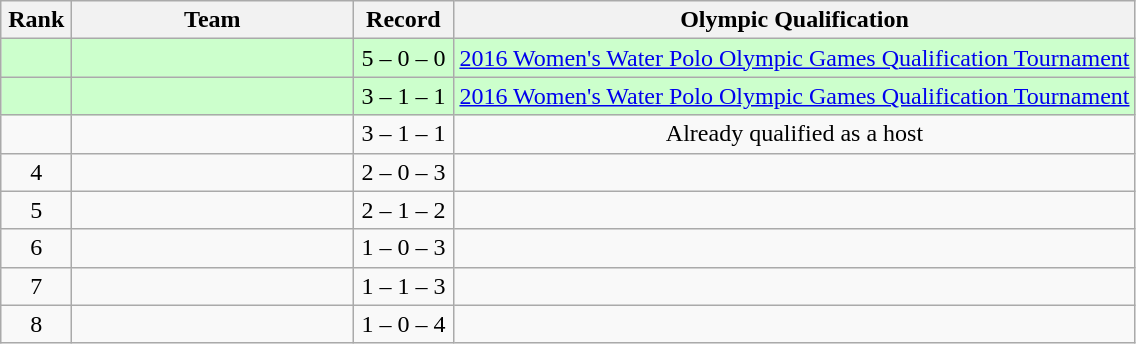<table class="wikitable" style="text-align: center;">
<tr>
<th width=40>Rank</th>
<th width=180>Team</th>
<th width=60>Record</th>
<th>Olympic Qualification</th>
</tr>
<tr style="background-color:#ccffcc;">
<td></td>
<td align=left></td>
<td>5 – 0 – 0</td>
<td><a href='#'>2016 Women's Water Polo Olympic Games Qualification Tournament</a></td>
</tr>
<tr style="background-color:#ccffcc;">
<td></td>
<td align=left></td>
<td>3 – 1 – 1</td>
<td><a href='#'>2016 Women's Water Polo Olympic Games Qualification Tournament</a></td>
</tr>
<tr>
<td></td>
<td align=left></td>
<td>3 – 1 – 1</td>
<td>Already qualified as a host</td>
</tr>
<tr align=center>
<td>4</td>
<td align=left></td>
<td>2 – 0 – 3</td>
<td></td>
</tr>
<tr align=center>
<td>5</td>
<td align=left></td>
<td>2 – 1 – 2</td>
<td></td>
</tr>
<tr align=center>
<td>6</td>
<td align=left></td>
<td>1 – 0 – 3</td>
<td></td>
</tr>
<tr align=center>
<td>7</td>
<td align=left></td>
<td>1 – 1 – 3</td>
<td></td>
</tr>
<tr align=center>
<td>8</td>
<td align=left></td>
<td>1 – 0 – 4</td>
<td></td>
</tr>
</table>
